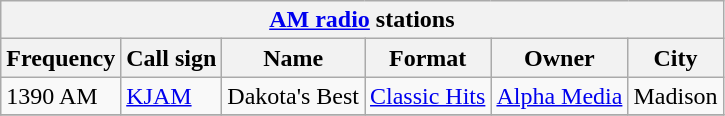<table class="wikitable">
<tr>
<th align="center" colspan="6"><strong><a href='#'>AM radio</a> stations</strong></th>
</tr>
<tr>
<th>Frequency</th>
<th>Call sign</th>
<th>Name</th>
<th>Format</th>
<th>Owner</th>
<th>City</th>
</tr>
<tr>
<td>1390 AM</td>
<td><a href='#'>KJAM</a></td>
<td>Dakota's Best</td>
<td><a href='#'>Classic Hits</a></td>
<td><a href='#'>Alpha Media</a></td>
<td>Madison</td>
</tr>
<tr>
</tr>
</table>
